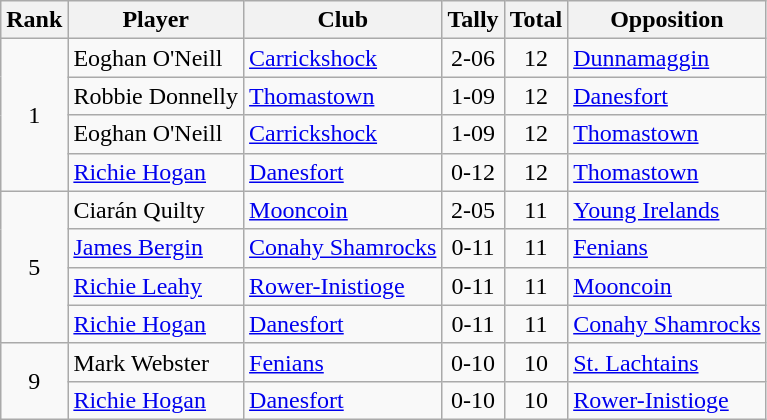<table class="wikitable">
<tr>
<th>Rank</th>
<th>Player</th>
<th>Club</th>
<th>Tally</th>
<th>Total</th>
<th>Opposition</th>
</tr>
<tr>
<td rowspan="4" style="text-align:center;">1</td>
<td>Eoghan O'Neill</td>
<td><a href='#'>Carrickshock</a></td>
<td align=center>2-06</td>
<td align=center>12</td>
<td><a href='#'>Dunnamaggin</a></td>
</tr>
<tr>
<td>Robbie Donnelly</td>
<td><a href='#'>Thomastown</a></td>
<td align=center>1-09</td>
<td align=center>12</td>
<td><a href='#'>Danesfort</a></td>
</tr>
<tr>
<td>Eoghan O'Neill</td>
<td><a href='#'>Carrickshock</a></td>
<td align=center>1-09</td>
<td align=center>12</td>
<td><a href='#'>Thomastown</a></td>
</tr>
<tr>
<td><a href='#'>Richie Hogan</a></td>
<td><a href='#'>Danesfort</a></td>
<td align=center>0-12</td>
<td align=center>12</td>
<td><a href='#'>Thomastown</a></td>
</tr>
<tr>
<td rowspan="4" style="text-align:center;">5</td>
<td>Ciarán Quilty</td>
<td><a href='#'>Mooncoin</a></td>
<td align=center>2-05</td>
<td align=center>11</td>
<td><a href='#'>Young Irelands</a></td>
</tr>
<tr>
<td><a href='#'>James Bergin</a></td>
<td><a href='#'>Conahy Shamrocks</a></td>
<td align=center>0-11</td>
<td align=center>11</td>
<td><a href='#'>Fenians</a></td>
</tr>
<tr>
<td><a href='#'>Richie Leahy</a></td>
<td><a href='#'>Rower-Inistioge</a></td>
<td align=center>0-11</td>
<td align=center>11</td>
<td><a href='#'>Mooncoin</a></td>
</tr>
<tr>
<td><a href='#'>Richie Hogan</a></td>
<td><a href='#'>Danesfort</a></td>
<td align=center>0-11</td>
<td align=center>11</td>
<td><a href='#'>Conahy Shamrocks</a></td>
</tr>
<tr>
<td rowspan="2" style="text-align:center;">9</td>
<td>Mark Webster</td>
<td><a href='#'>Fenians</a></td>
<td align=center>0-10</td>
<td align=center>10</td>
<td><a href='#'>St. Lachtains</a></td>
</tr>
<tr>
<td><a href='#'>Richie Hogan</a></td>
<td><a href='#'>Danesfort</a></td>
<td align=center>0-10</td>
<td align=center>10</td>
<td><a href='#'>Rower-Inistioge</a></td>
</tr>
</table>
